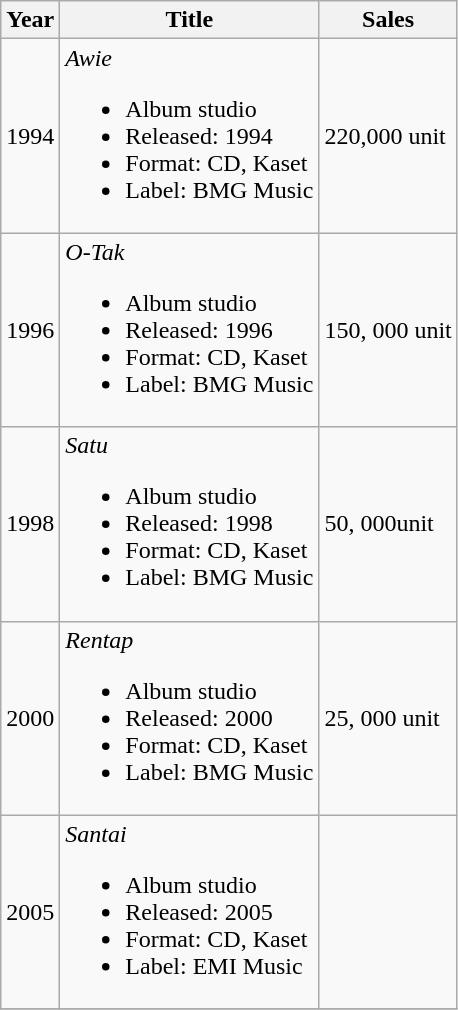<table class="wikitable">
<tr>
<th>Year</th>
<th>Title</th>
<th>Sales</th>
</tr>
<tr>
<td>1994</td>
<td><em>Awie</em><br><ul><li>Album studio</li><li>Released: 1994</li><li>Format: CD, Kaset</li><li>Label: BMG Music</li></ul></td>
<td>220,000 unit</td>
</tr>
<tr>
<td>1996</td>
<td><em>O-Tak</em><br><ul><li>Album studio</li><li>Released: 1996</li><li>Format: CD, Kaset</li><li>Label: BMG Music</li></ul></td>
<td>150, 000 unit</td>
</tr>
<tr>
<td>1998</td>
<td><em>Satu</em><br><ul><li>Album studio</li><li>Released: 1998</li><li>Format: CD, Kaset</li><li>Label: BMG Music</li></ul></td>
<td>50, 000unit</td>
</tr>
<tr>
<td>2000</td>
<td><em>Rentap</em><br><ul><li>Album studio</li><li>Released: 2000</li><li>Format: CD, Kaset</li><li>Label: BMG Music</li></ul></td>
<td>25, 000 unit</td>
</tr>
<tr>
<td>2005</td>
<td><em>Santai</em><br><ul><li>Album studio</li><li>Released: 2005</li><li>Format: CD, Kaset</li><li>Label: EMI Music</li></ul></td>
<td></td>
</tr>
<tr>
</tr>
</table>
